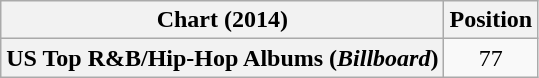<table class="wikitable sortable plainrowheaders" style="text-align:center">
<tr>
<th scope="col">Chart (2014)</th>
<th scope="col">Position</th>
</tr>
<tr>
<th scope="row">US Top R&B/Hip-Hop Albums (<em>Billboard</em>)</th>
<td>77</td>
</tr>
</table>
